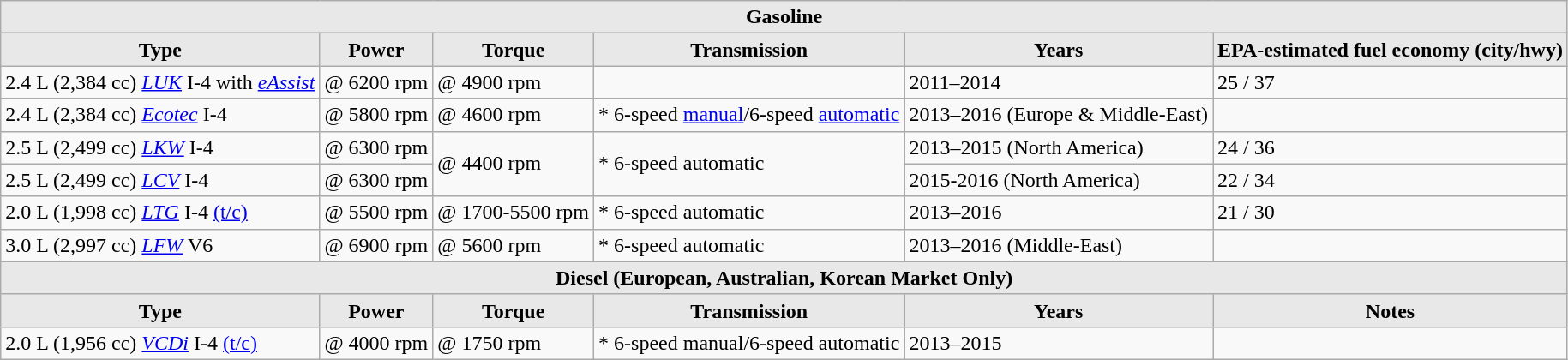<table class="wikitable">
<tr>
<th style="background:#e8e8e8;" colspan="6">Gasoline</th>
</tr>
<tr>
<th style = "background:#e8e8e8;">Type</th>
<th style = "background:#e8e8e8;">Power</th>
<th style = "background:#e8e8e8;">Torque</th>
<th style = "background:#e8e8e8;">Transmission</th>
<th style = "background:#e8e8e8;">Years</th>
<th style = "background:#e8e8e8;">EPA-estimated fuel economy (city/hwy)</th>
</tr>
<tr>
<td>2.4 L (2,384 cc) <a href='#'><em>LUK</em></a> I-4 with <a href='#'><em>eAssist</em></a></td>
<td> @ 6200 rpm</td>
<td> @ 4900 rpm</td>
<td></td>
<td>2011–2014</td>
<td>25 / 37</td>
</tr>
<tr>
<td>2.4 L (2,384 cc) <a href='#'><em>Ecotec</em></a> I-4</td>
<td> @ 5800 rpm</td>
<td> @ 4600 rpm</td>
<td>* 6-speed <a href='#'>manual</a>/6-speed <a href='#'>automatic</a></td>
<td>2013–2016 (Europe & Middle-East)</td>
<td></td>
</tr>
<tr>
<td>2.5 L (2,499 cc) <a href='#'><em>LKW</em></a> I-4</td>
<td> @ 6300 rpm</td>
<td rowspan="2"> @ 4400 rpm</td>
<td rowspan="2">* 6-speed automatic</td>
<td>2013–2015 (North America)</td>
<td>24 / 36</td>
</tr>
<tr>
<td>2.5 L (2,499 cc) <a href='#'><em>LCV</em></a> I-4</td>
<td> @ 6300 rpm</td>
<td>2015-2016 (North America)</td>
<td>22 / 34</td>
</tr>
<tr>
<td>2.0 L (1,998 cc) <a href='#'><em>LTG</em></a> I-4 <a href='#'>(t/c)</a></td>
<td> @ 5500 rpm</td>
<td> @ 1700-5500 rpm</td>
<td>* 6-speed automatic</td>
<td>2013–2016</td>
<td>21 / 30</td>
</tr>
<tr>
<td>3.0 L (2,997 cc) <a href='#'><em>LFW</em></a> V6</td>
<td> @ 6900 rpm</td>
<td> @ 5600 rpm</td>
<td>* 6-speed automatic</td>
<td>2013–2016 (Middle-East)</td>
<td></td>
</tr>
<tr>
<th style="background:#e8e8e8;" colspan="6">Diesel (European, Australian, Korean Market Only)</th>
</tr>
<tr>
<th style = "background:#e8e8e8;">Type</th>
<th style = "background:#e8e8e8;">Power</th>
<th style = "background:#e8e8e8;">Torque</th>
<th style = "background:#e8e8e8;">Transmission</th>
<th style = "background:#e8e8e8;">Years</th>
<th style = "background:#e8e8e8;">Notes</th>
</tr>
<tr>
<td>2.0 L (1,956 cc) <a href='#'><em>VCDi</em></a> I-4 <a href='#'>(t/c)</a></td>
<td> @ 4000 rpm</td>
<td> @ 1750 rpm</td>
<td>* 6-speed manual/6-speed automatic</td>
<td>2013–2015</td>
<td></td>
</tr>
</table>
